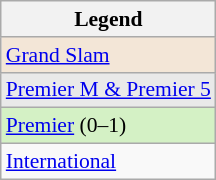<table class="wikitable" style=font-size:90%>
<tr>
<th>Legend</th>
</tr>
<tr>
<td style="background:#f3e6d7;"><a href='#'>Grand Slam</a></td>
</tr>
<tr>
<td style="background:#e9e9e9;"><a href='#'>Premier M & Premier 5</a></td>
</tr>
<tr>
<td style="background:#d4f1c5;"><a href='#'>Premier</a> (0–1)</td>
</tr>
<tr>
<td><a href='#'>International</a></td>
</tr>
</table>
